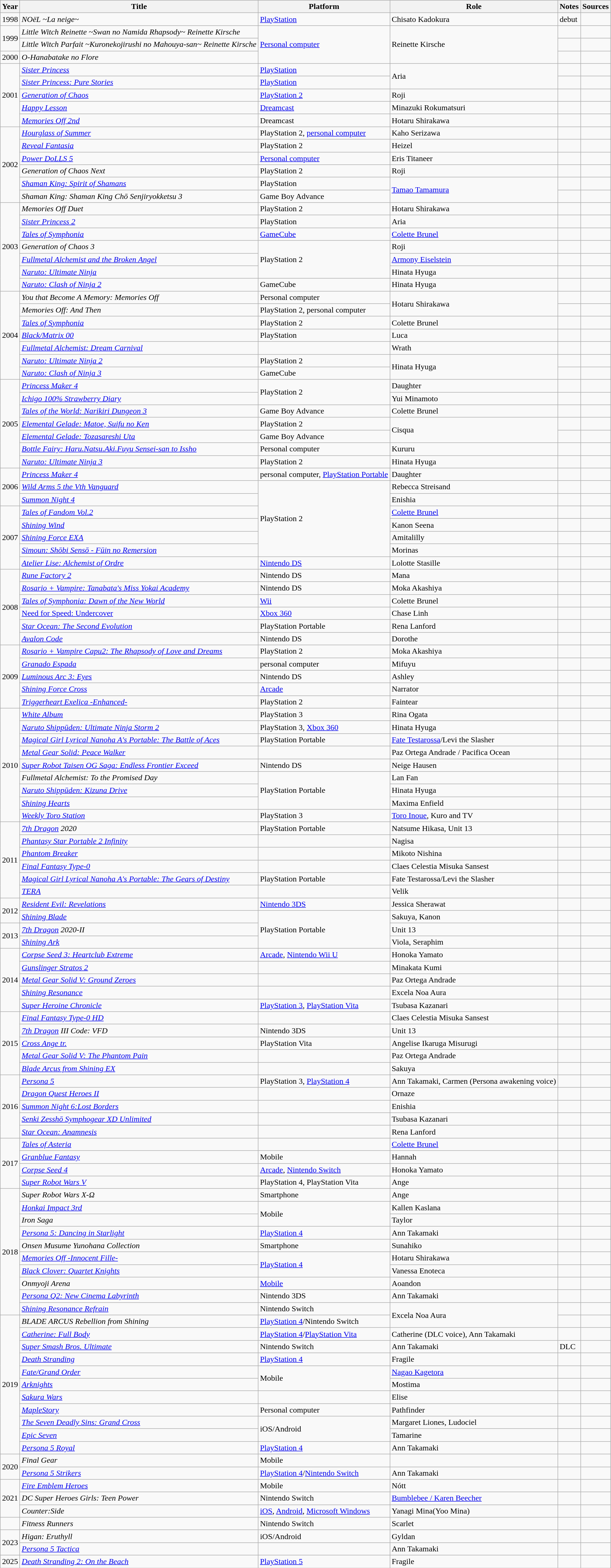<table class="wikitable sortable">
<tr>
<th>Year</th>
<th>Title</th>
<th>Platform</th>
<th>Role</th>
<th class="unsortable">Notes</th>
<th class="unsortable">Sources</th>
</tr>
<tr>
<td>1998</td>
<td><em>NOëL ~La neige~</em></td>
<td><a href='#'>PlayStation</a></td>
<td>Chisato Kadokura</td>
<td>debut</td>
<td></td>
</tr>
<tr>
<td rowspan="2">1999</td>
<td><em>Little Witch Reinette ~Swan no Namida Rhapsody~ Reinette Kirsche</em></td>
<td rowspan="3"><a href='#'>Personal computer</a></td>
<td rowspan="3">Reinette Kirsche</td>
<td></td>
<td></td>
</tr>
<tr>
<td><em>Little Witch Parfait ~Kuronekojirushi no Mahouya-san~ Reinette Kirsche</em></td>
<td></td>
<td></td>
</tr>
<tr>
<td>2000</td>
<td><em>O-Hanabatake no Flore</em></td>
<td></td>
<td></td>
</tr>
<tr>
<td rowspan="5">2001</td>
<td><em><a href='#'>Sister Princess</a></em></td>
<td><a href='#'>PlayStation</a></td>
<td rowspan="2">Aria</td>
<td></td>
<td></td>
</tr>
<tr>
<td><em><a href='#'>Sister Princess: Pure Stories</a></em></td>
<td><a href='#'>PlayStation</a></td>
<td></td>
<td></td>
</tr>
<tr>
<td><em><a href='#'>Generation of Chaos</a></em></td>
<td><a href='#'>PlayStation 2</a></td>
<td>Roji</td>
<td></td>
<td></td>
</tr>
<tr>
<td><em><a href='#'>Happy Lesson</a></em></td>
<td><a href='#'>Dreamcast</a></td>
<td>Minazuki Rokumatsuri</td>
<td></td>
<td></td>
</tr>
<tr>
<td><em><a href='#'>Memories Off 2nd</a></em></td>
<td>Dreamcast</td>
<td>Hotaru Shirakawa</td>
<td></td>
<td></td>
</tr>
<tr>
<td rowspan="6">2002</td>
<td><em><a href='#'>Hourglass of Summer</a></em></td>
<td>PlayStation 2, <a href='#'>personal computer</a></td>
<td>Kaho Serizawa</td>
<td></td>
<td></td>
</tr>
<tr>
<td><em><a href='#'>Reveal Fantasia</a></em></td>
<td>PlayStation 2</td>
<td>Heizel</td>
<td></td>
<td></td>
</tr>
<tr>
<td><em><a href='#'>Power DoLLS 5</a></em></td>
<td><a href='#'>Personal computer</a></td>
<td>Eris Titaneer</td>
<td></td>
<td><br></td>
</tr>
<tr>
<td><em>Generation of Chaos Next</em></td>
<td>PlayStation 2</td>
<td>Roji</td>
<td></td>
<td><br></td>
</tr>
<tr>
<td><em><a href='#'>Shaman King: Spirit of Shamans</a></em></td>
<td>PlayStation</td>
<td rowspan="2"><a href='#'>Tamao Tamamura</a></td>
<td></td>
<td><br></td>
</tr>
<tr>
<td><em>Shaman King: Shaman King Chō Senjiryokketsu 3</em></td>
<td>Game Boy Advance</td>
<td></td>
<td><br>
</td>
</tr>
<tr>
<td rowspan="7">2003</td>
<td><em>Memories Off Duet</em></td>
<td>PlayStation 2</td>
<td>Hotaru Shirakawa</td>
<td></td>
<td></td>
</tr>
<tr>
<td><em><a href='#'>Sister Princess 2</a></em></td>
<td>PlayStation</td>
<td>Aria</td>
<td></td>
<td></td>
</tr>
<tr>
<td><em><a href='#'>Tales of Symphonia</a></em></td>
<td><a href='#'>GameCube</a></td>
<td><a href='#'>Colette Brunel</a></td>
<td></td>
<td><br>
</td>
</tr>
<tr>
<td><em>Generation of Chaos 3</em></td>
<td rowspan="3">PlayStation 2</td>
<td>Roji</td>
<td></td>
<td><br></td>
</tr>
<tr>
<td><em><a href='#'>Fullmetal Alchemist and the Broken Angel</a></em></td>
<td><a href='#'>Armony Eiselstein</a></td>
<td></td>
<td></td>
</tr>
<tr>
<td><em><a href='#'>Naruto: Ultimate Ninja</a></em></td>
<td>Hinata Hyuga</td>
<td></td>
<td></td>
</tr>
<tr>
<td><em><a href='#'>Naruto: Clash of Ninja 2</a></em></td>
<td>GameCube</td>
<td>Hinata Hyuga</td>
<td></td>
<td><br></td>
</tr>
<tr>
<td rowspan="7">2004</td>
<td><em>You that Become A Memory: Memories Off</em></td>
<td>Personal computer</td>
<td rowspan="2">Hotaru Shirakawa</td>
<td></td>
<td><br></td>
</tr>
<tr>
<td><em>Memories Off: And Then</em></td>
<td>PlayStation 2, personal computer</td>
<td></td>
<td><br></td>
</tr>
<tr>
<td><em><a href='#'>Tales of Symphonia</a></em></td>
<td>PlayStation 2</td>
<td>Colette Brunel</td>
<td></td>
<td></td>
</tr>
<tr>
<td><em><a href='#'>Black/Matrix 00</a></em></td>
<td>PlayStation</td>
<td>Luca</td>
<td></td>
<td><br>
</td>
</tr>
<tr>
<td><em><a href='#'>Fullmetal Alchemist: Dream Carnival</a></em></td>
<td></td>
<td>Wrath</td>
<td></td>
<td></td>
</tr>
<tr>
<td><em><a href='#'>Naruto: Ultimate Ninja 2</a></em></td>
<td>PlayStation 2</td>
<td rowspan="2">Hinata Hyuga</td>
<td></td>
<td></td>
</tr>
<tr>
<td><em><a href='#'>Naruto: Clash of Ninja 3</a></em></td>
<td>GameCube</td>
<td></td>
<td></td>
</tr>
<tr>
<td rowspan="7">2005</td>
<td><em><a href='#'>Princess Maker 4</a></em></td>
<td rowspan="2">PlayStation 2</td>
<td>Daughter</td>
<td></td>
<td></td>
</tr>
<tr>
<td><em><a href='#'>Ichigo 100% Strawberry Diary</a></em></td>
<td>Yui Minamoto</td>
<td></td>
<td></td>
</tr>
<tr>
<td><em><a href='#'>Tales of the World: Narikiri Dungeon 3</a></em></td>
<td>Game Boy Advance</td>
<td>Colette Brunel</td>
<td></td>
<td></td>
</tr>
<tr>
<td><em><a href='#'>Elemental Gelade: Matoe, Suifu no Ken</a></em></td>
<td>PlayStation 2</td>
<td rowspan="2">Cisqua</td>
<td></td>
<td></td>
</tr>
<tr>
<td><em><a href='#'>Elemental Gelade: Tozasareshi Uta</a></em></td>
<td>Game Boy Advance</td>
<td></td>
<td></td>
</tr>
<tr>
<td><em><a href='#'>Bottle Fairy: Haru.Natsu.Aki.Fuyu Sensei-san to Issho</a></em></td>
<td>Personal computer</td>
<td>Kururu</td>
<td></td>
<td></td>
</tr>
<tr>
<td><em><a href='#'>Naruto: Ultimate Ninja 3</a></em></td>
<td>PlayStation 2</td>
<td>Hinata Hyuga</td>
<td></td>
<td></td>
</tr>
<tr>
<td rowspan="3">2006</td>
<td><em><a href='#'>Princess Maker 4</a></em></td>
<td>personal computer, <a href='#'>PlayStation Portable</a></td>
<td>Daughter</td>
<td></td>
<td></td>
</tr>
<tr>
<td><em><a href='#'>Wild Arms 5 the Vth Vanguard</a></em></td>
<td rowspan="6">PlayStation 2</td>
<td>Rebecca Streisand</td>
<td></td>
<td></td>
</tr>
<tr>
<td><em><a href='#'>Summon Night 4</a></em></td>
<td>Enishia</td>
<td></td>
<td><br>
</td>
</tr>
<tr>
<td rowspan="5">2007</td>
<td><em><a href='#'>Tales of Fandom Vol.2</a></em></td>
<td><a href='#'>Colette Brunel</a></td>
<td></td>
<td></td>
</tr>
<tr>
<td><em><a href='#'>Shining Wind</a></em></td>
<td>Kanon Seena</td>
<td></td>
<td></td>
</tr>
<tr>
<td><em><a href='#'>Shining Force EXA</a></em></td>
<td>Amitalilly</td>
<td></td>
<td><br></td>
</tr>
<tr>
<td><em><a href='#'>Simoun: Shōbi Sensō - Fūin no Remersion</a></em></td>
<td>Morinas</td>
<td></td>
<td><br></td>
</tr>
<tr>
<td><em><a href='#'>Atelier Lise: Alchemist of Ordre</a></em></td>
<td><a href='#'>Nintendo DS</a></td>
<td>Lolotte Stasille</td>
<td></td>
<td></td>
</tr>
<tr>
<td rowspan="6">2008</td>
<td><em><a href='#'>Rune Factory 2</a></em></td>
<td>Nintendo DS</td>
<td>Mana</td>
<td></td>
<td></td>
</tr>
<tr>
<td><em><a href='#'>Rosario + Vampire: Tanabata's Miss Yokai Academy</a></em></td>
<td>Nintendo DS</td>
<td>Moka Akashiya</td>
<td></td>
<td></td>
</tr>
<tr>
<td><em><a href='#'>Tales of Symphonia: Dawn of the New World</a></em></td>
<td><a href='#'>Wii</a></td>
<td>Colette Brunel</td>
<td></td>
<td></td>
</tr>
<tr>
<td><a href='#'>Need for Speed: Undercover</a></td>
<td><a href='#'>Xbox 360</a></td>
<td>Chase Linh</td>
<td></td>
<td></td>
</tr>
<tr>
<td><em><a href='#'>Star Ocean: The Second Evolution</a></em></td>
<td>PlayStation Portable</td>
<td>Rena Lanford</td>
<td></td>
<td></td>
</tr>
<tr>
<td><em><a href='#'>Avalon Code</a></em></td>
<td>Nintendo DS</td>
<td>Dorothe</td>
<td></td>
<td><br></td>
</tr>
<tr>
<td rowspan="5">2009</td>
<td><em><a href='#'>Rosario + Vampire Capu2: The Rhapsody of Love and Dreams</a></em></td>
<td>PlayStation 2</td>
<td>Moka Akashiya</td>
<td></td>
<td></td>
</tr>
<tr>
<td><em><a href='#'>Granado Espada</a></em></td>
<td>personal computer</td>
<td>Mifuyu</td>
<td></td>
<td></td>
</tr>
<tr>
<td><em><a href='#'>Luminous Arc 3: Eyes</a></em></td>
<td>Nintendo DS</td>
<td>Ashley</td>
<td></td>
<td></td>
</tr>
<tr>
<td><em><a href='#'>Shining Force Cross</a></em></td>
<td><a href='#'>Arcade</a></td>
<td>Narrator</td>
<td></td>
<td></td>
</tr>
<tr>
<td><em><a href='#'>Triggerheart Exelica -Enhanced-</a></em></td>
<td>PlayStation 2</td>
<td>Faintear</td>
<td></td>
<td><br></td>
</tr>
<tr>
<td rowspan="9">2010</td>
<td><em><a href='#'>White Album</a></em></td>
<td>PlayStation 3</td>
<td>Rina Ogata</td>
<td></td>
<td><br></td>
</tr>
<tr>
<td><em><a href='#'>Naruto Shippūden: Ultimate Ninja Storm 2</a></em></td>
<td>PlayStation 3, <a href='#'>Xbox 360</a></td>
<td>Hinata Hyuga</td>
<td></td>
<td></td>
</tr>
<tr>
<td><em><a href='#'>Magical Girl Lyrical Nanoha A's Portable: The Battle of Aces</a></em></td>
<td>PlayStation Portable</td>
<td><a href='#'>Fate Testarossa</a>/Levi the Slasher</td>
<td></td>
<td></td>
</tr>
<tr>
<td><em><a href='#'>Metal Gear Solid: Peace Walker</a></em></td>
<td></td>
<td>Paz Ortega Andrade / Pacifica Ocean</td>
<td></td>
<td></td>
</tr>
<tr>
<td><em><a href='#'>Super Robot Taisen OG Saga: Endless Frontier Exceed</a></em></td>
<td>Nintendo DS</td>
<td>Neige Hausen</td>
<td></td>
<td><br></td>
</tr>
<tr>
<td><em>Fullmetal Alchemist: To the Promised Day</em></td>
<td rowspan="3">PlayStation Portable</td>
<td>Lan Fan</td>
<td></td>
<td><br></td>
</tr>
<tr>
<td><em><a href='#'>Naruto Shippūden: Kizuna Drive</a></em></td>
<td>Hinata Hyuga</td>
<td></td>
<td></td>
</tr>
<tr>
<td><em><a href='#'>Shining Hearts</a></em></td>
<td>Maxima Enfield</td>
<td></td>
<td></td>
</tr>
<tr>
<td><em><a href='#'>Weekly Toro Station</a></em></td>
<td>PlayStation 3</td>
<td><a href='#'>Toro Inoue</a>, Kuro and TV</td>
<td></td>
<td></td>
</tr>
<tr>
<td rowspan="6">2011</td>
<td><em><a href='#'>7th Dragon</a> 2020</em></td>
<td>PlayStation Portable</td>
<td>Natsume Hikasa, Unit 13</td>
<td></td>
<td></td>
</tr>
<tr>
<td><em><a href='#'>Phantasy Star Portable 2 Infinity</a></em></td>
<td></td>
<td>Nagisa</td>
<td></td>
<td></td>
</tr>
<tr>
<td><em><a href='#'>Phantom Breaker</a></em></td>
<td></td>
<td>Mikoto Nishina</td>
<td></td>
<td></td>
</tr>
<tr>
<td><em><a href='#'>Final Fantasy Type-0</a></em></td>
<td></td>
<td>Claes Celestia Misuka Sansest</td>
<td></td>
<td></td>
</tr>
<tr>
<td><em><a href='#'>Magical Girl Lyrical Nanoha A's Portable: The Gears of Destiny</a></em></td>
<td>PlayStation Portable</td>
<td>Fate Testarossa/Levi the Slasher</td>
<td></td>
<td></td>
</tr>
<tr>
<td><em><a href='#'>TERA</a></em></td>
<td></td>
<td>Velik</td>
<td></td>
<td></td>
</tr>
<tr>
<td rowspan="2">2012</td>
<td><em><a href='#'>Resident Evil: Revelations</a></em></td>
<td><a href='#'>Nintendo 3DS</a></td>
<td>Jessica Sherawat</td>
<td></td>
<td></td>
</tr>
<tr>
<td><em><a href='#'>Shining Blade</a></em></td>
<td rowspan="3">PlayStation Portable</td>
<td>Sakuya, Kanon</td>
<td></td>
<td><br>

</td>
</tr>
<tr>
<td rowspan="2">2013</td>
<td><em><a href='#'>7th Dragon</a> 2020-II</em></td>
<td>Unit 13</td>
<td></td>
<td></td>
</tr>
<tr>
<td><em><a href='#'>Shining Ark</a></em></td>
<td>Viola, Seraphim</td>
<td></td>
<td><br></td>
</tr>
<tr>
<td rowspan="5">2014</td>
<td><em><a href='#'>Corpse Seed 3: Heartclub Extreme</a></em></td>
<td><a href='#'>Arcade</a>, <a href='#'>Nintendo Wii U</a></td>
<td>Honoka Yamato</td>
<td></td>
<td></td>
</tr>
<tr>
<td><em><a href='#'>Gunslinger Stratos 2</a></em></td>
<td></td>
<td>Minakata Kumi</td>
<td></td>
<td></td>
</tr>
<tr>
<td><em><a href='#'>Metal Gear Solid V: Ground Zeroes</a></em></td>
<td></td>
<td>Paz Ortega Andrade</td>
<td></td>
<td></td>
</tr>
<tr>
<td><em><a href='#'>Shining Resonance</a></em></td>
<td></td>
<td>Excela Noa Aura</td>
<td></td>
<td></td>
</tr>
<tr>
<td><em><a href='#'>Super Heroine Chronicle</a></em></td>
<td><a href='#'>PlayStation 3</a>, <a href='#'>PlayStation Vita</a></td>
<td>Tsubasa Kazanari</td>
<td></td>
<td></td>
</tr>
<tr>
<td rowspan="5">2015</td>
<td><em><a href='#'>Final Fantasy Type-0 HD</a></em></td>
<td></td>
<td>Claes Celestia Misuka Sansest</td>
<td></td>
<td></td>
</tr>
<tr>
<td><em><a href='#'>7th Dragon</a> III Code: VFD</em></td>
<td>Nintendo 3DS</td>
<td>Unit 13</td>
<td></td>
<td></td>
</tr>
<tr>
<td><em><a href='#'>Cross Ange tr.</a></em></td>
<td>PlayStation Vita</td>
<td>Angelise Ikaruga Misurugi</td>
<td></td>
<td><br></td>
</tr>
<tr>
<td><em><a href='#'>Metal Gear Solid V: The Phantom Pain</a></em></td>
<td></td>
<td>Paz Ortega Andrade</td>
<td></td>
<td></td>
</tr>
<tr>
<td><em><a href='#'>Blade Arcus from Shining EX</a></em></td>
<td></td>
<td>Sakuya</td>
<td></td>
<td></td>
</tr>
<tr>
<td rowspan="5">2016</td>
<td><em><a href='#'>Persona 5</a></em></td>
<td>PlayStation 3, <a href='#'>PlayStation 4</a></td>
<td>Ann Takamaki, Carmen (Persona awakening voice)</td>
<td></td>
<td></td>
</tr>
<tr>
<td><em><a href='#'>Dragon Quest Heroes II</a></em></td>
<td></td>
<td>Ornaze</td>
<td></td>
<td></td>
</tr>
<tr>
<td><em><a href='#'>Summon Night 6:Lost Borders</a></em></td>
<td></td>
<td>Enishia</td>
<td></td>
<td></td>
</tr>
<tr>
<td><em><a href='#'>Senki Zesshō Symphogear XD Unlimited</a></em></td>
<td></td>
<td>Tsubasa Kazanari</td>
<td></td>
<td></td>
</tr>
<tr>
<td><em><a href='#'>Star Ocean: Anamnesis</a></em></td>
<td></td>
<td>Rena Lanford</td>
<td></td>
<td></td>
</tr>
<tr>
<td rowspan="4">2017</td>
<td><em><a href='#'>Tales of Asteria</a></em></td>
<td></td>
<td><a href='#'>Colette Brunel</a></td>
<td></td>
<td></td>
</tr>
<tr>
<td><em><a href='#'>Granblue Fantasy</a></em></td>
<td>Mobile</td>
<td>Hannah</td>
<td></td>
<td></td>
</tr>
<tr>
<td><em><a href='#'>Corpse Seed 4</a></em></td>
<td><a href='#'>Arcade</a>, <a href='#'>Nintendo Switch</a></td>
<td>Honoka Yamato</td>
<td></td>
<td></td>
</tr>
<tr>
<td><em><a href='#'>Super Robot Wars V</a></em></td>
<td>PlayStation 4, PlayStation Vita</td>
<td>Ange</td>
<td></td>
<td></td>
</tr>
<tr>
<td rowspan="10">2018</td>
<td><em>Super Robot Wars X-Ω</em></td>
<td>Smartphone</td>
<td>Ange</td>
<td></td>
<td></td>
</tr>
<tr>
<td><em><a href='#'>Honkai Impact 3rd</a></em></td>
<td rowspan="2">Mobile</td>
<td>Kallen Kaslana</td>
<td></td>
<td></td>
</tr>
<tr>
<td><em>Iron Saga</em></td>
<td>Taylor</td>
<td></td>
<td></td>
</tr>
<tr>
<td><em><a href='#'>Persona 5: Dancing in Starlight</a></em></td>
<td><a href='#'>PlayStation 4</a></td>
<td>Ann Takamaki</td>
<td></td>
<td></td>
</tr>
<tr>
<td><em>Onsen Musume Yunohana Collection</em></td>
<td>Smartphone</td>
<td>Sunahiko</td>
<td></td>
<td></td>
</tr>
<tr>
<td><em><a href='#'>Memories Off -Innocent Fille-</a></em></td>
<td rowspan="2"><a href='#'>PlayStation 4</a></td>
<td>Hotaru Shirakawa</td>
<td></td>
<td></td>
</tr>
<tr>
<td><em><a href='#'>Black Clover: Quartet Knights</a></em></td>
<td>Vanessa Enoteca</td>
<td></td>
<td></td>
</tr>
<tr>
<td><em>Onmyoji Arena</em></td>
<td><a href='#'>Mobile</a></td>
<td>Aoandon</td>
<td></td>
<td></td>
</tr>
<tr>
<td><em><a href='#'>Persona Q2: New Cinema Labyrinth</a></em></td>
<td>Nintendo 3DS</td>
<td>Ann Takamaki</td>
<td></td>
<td></td>
</tr>
<tr>
<td><em><a href='#'>Shining Resonance Refrain</a></em></td>
<td>Nintendo Switch</td>
<td rowspan="2">Excela Noa Aura</td>
<td></td>
<td></td>
</tr>
<tr>
<td rowspan="11">2019</td>
<td><em>BLADE ARCUS Rebellion from Shining</em></td>
<td><a href='#'>PlayStation 4</a>/Nintendo Switch</td>
<td></td>
<td></td>
</tr>
<tr>
<td><em><a href='#'>Catherine: Full Body</a></em></td>
<td><a href='#'>PlayStation 4</a>/<a href='#'>PlayStation Vita</a></td>
<td>Catherine (DLC voice), Ann Takamaki</td>
<td></td>
<td></td>
</tr>
<tr>
<td><em><a href='#'>Super Smash Bros. Ultimate</a></em></td>
<td>Nintendo Switch</td>
<td>Ann Takamaki</td>
<td>DLC</td>
<td></td>
</tr>
<tr>
<td><em><a href='#'>Death Stranding</a></em></td>
<td><a href='#'>PlayStation 4</a></td>
<td>Fragile</td>
<td></td>
<td></td>
</tr>
<tr>
<td><em><a href='#'>Fate/Grand Order</a></em></td>
<td rowspan="2">Mobile</td>
<td><a href='#'>Nagao Kagetora</a></td>
<td></td>
<td></td>
</tr>
<tr>
<td><em><a href='#'>Arknights</a></em></td>
<td>Mostima</td>
<td></td>
<td></td>
</tr>
<tr>
<td><em><a href='#'>Sakura Wars</a></em></td>
<td></td>
<td>Elise</td>
<td></td>
<td></td>
</tr>
<tr>
<td><em><a href='#'>MapleStory</a></em></td>
<td>Personal computer</td>
<td>Pathfinder</td>
<td></td>
<td></td>
</tr>
<tr>
<td><em><a href='#'>The Seven Deadly Sins: Grand Cross</a></em></td>
<td rowspan="2">iOS/Android</td>
<td>Margaret Liones, Ludociel</td>
<td></td>
<td></td>
</tr>
<tr>
<td><em><a href='#'>Epic Seven</a></em></td>
<td>Tamarine</td>
<td></td>
<td></td>
</tr>
<tr>
<td><em><a href='#'>Persona 5 Royal</a></em></td>
<td><a href='#'>PlayStation 4</a></td>
<td>Ann Takamaki</td>
<td></td>
<td></td>
</tr>
<tr>
<td rowspan="2">2020</td>
<td><em>Final Gear</em></td>
<td>Mobile</td>
<td></td>
<td></td>
<td></td>
</tr>
<tr>
<td><em><a href='#'>Persona 5 Strikers</a></em></td>
<td><a href='#'>PlayStation 4</a>/<a href='#'>Nintendo Switch</a></td>
<td>Ann Takamaki</td>
<td></td>
<td></td>
</tr>
<tr>
<td rowspan="3">2021</td>
<td><em><a href='#'>Fire Emblem Heroes</a></em></td>
<td>Mobile</td>
<td>Nótt</td>
<td></td>
<td></td>
</tr>
<tr>
<td><em>DC Super Heroes Girls: Teen Power</em></td>
<td>Nintendo Switch</td>
<td><a href='#'>Bumblebee / Karen Beecher</a></td>
<td></td>
<td></td>
</tr>
<tr>
<td><em>Counter:Side</em></td>
<td><a href='#'>iOS</a>, <a href='#'>Android</a>, <a href='#'>Microsoft Windows</a></td>
<td>Yanagi Mina(Yoo Mina)</td>
<td></td>
<td></td>
</tr>
<tr>
<td></td>
<td><em>Fitness Runners</em></td>
<td>Nintendo Switch</td>
<td>Scarlet</td>
<td></td>
<td></td>
</tr>
<tr>
<td rowspan="2">2023</td>
<td><em>Higan: Eruthyll</em></td>
<td>iOS/Android</td>
<td>Gyldan</td>
<td></td>
<td></td>
</tr>
<tr>
<td><em><a href='#'>Persona 5 Tactica</a></em></td>
<td></td>
<td>Ann Takamaki</td>
<td></td>
<td></td>
</tr>
<tr>
<td>2025</td>
<td><em><a href='#'>Death Stranding 2: On the Beach</a></em></td>
<td><a href='#'>PlayStation 5</a></td>
<td>Fragile</td>
<td></td>
<td></td>
</tr>
</table>
